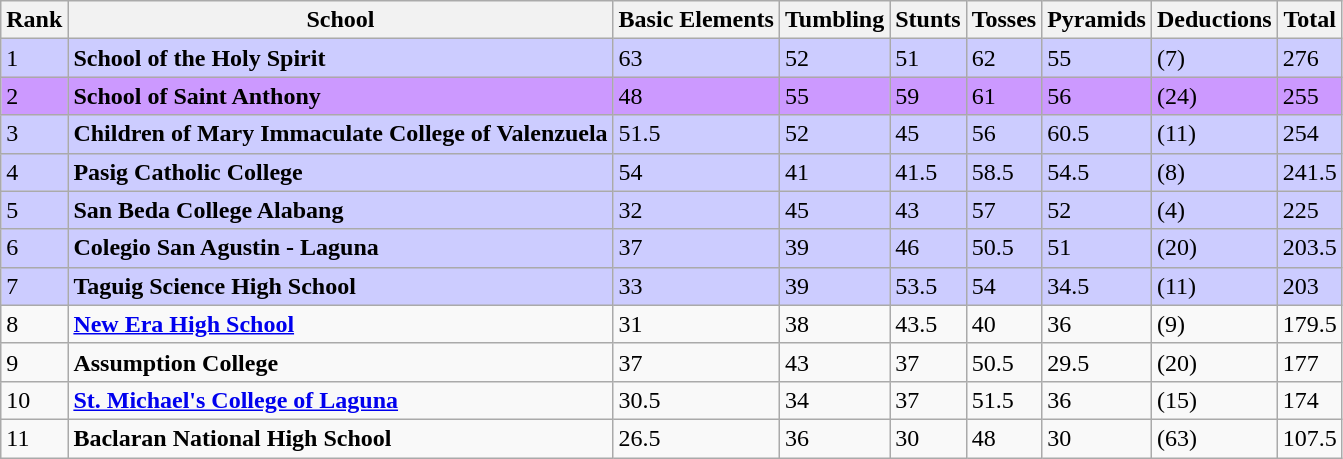<table class="wikitable" style="text align: center">
<tr>
<th>Rank</th>
<th>School</th>
<th>Basic Elements</th>
<th>Tumbling</th>
<th>Stunts</th>
<th>Tosses</th>
<th>Pyramids</th>
<th>Deductions</th>
<th>Total</th>
</tr>
<tr bgcolor="CCCCFF">
<td>1</td>
<td><strong>School of the Holy Spirit</strong></td>
<td>63</td>
<td>52</td>
<td>51</td>
<td>62</td>
<td>55</td>
<td>(7)</td>
<td>276</td>
</tr>
<tr bgcolor="CC99FF">
<td>2</td>
<td><strong>School of Saint Anthony</strong></td>
<td>48</td>
<td>55</td>
<td>59</td>
<td>61</td>
<td>56</td>
<td>(24)</td>
<td>255</td>
</tr>
<tr bgcolor="CCCCFF">
<td>3</td>
<td><strong>Children of Mary Immaculate College of Valenzuela</strong></td>
<td>51.5</td>
<td>52</td>
<td>45</td>
<td>56</td>
<td>60.5</td>
<td>(11)</td>
<td>254</td>
</tr>
<tr bgcolor="CCCCFF">
<td>4</td>
<td><strong>Pasig Catholic College</strong></td>
<td>54</td>
<td>41</td>
<td>41.5</td>
<td>58.5</td>
<td>54.5</td>
<td>(8)</td>
<td>241.5</td>
</tr>
<tr bgcolor="CCCCFF">
<td>5</td>
<td><strong>San Beda College Alabang</strong></td>
<td>32</td>
<td>45</td>
<td>43</td>
<td>57</td>
<td>52</td>
<td>(4)</td>
<td>225</td>
</tr>
<tr bgcolor="CCCCFF">
<td>6</td>
<td><strong>Colegio San Agustin - Laguna</strong></td>
<td>37</td>
<td>39</td>
<td>46</td>
<td>50.5</td>
<td>51</td>
<td>(20)</td>
<td>203.5</td>
</tr>
<tr bgcolor="CCCCFF">
<td>7</td>
<td><strong>Taguig Science High School</strong></td>
<td>33</td>
<td>39</td>
<td>53.5</td>
<td>54</td>
<td>34.5</td>
<td>(11)</td>
<td>203</td>
</tr>
<tr>
<td>8</td>
<td><strong><a href='#'>New Era High School</a></strong></td>
<td>31</td>
<td>38</td>
<td>43.5</td>
<td>40</td>
<td>36</td>
<td>(9)</td>
<td>179.5</td>
</tr>
<tr>
<td>9</td>
<td><strong>Assumption College</strong></td>
<td>37</td>
<td>43</td>
<td>37</td>
<td>50.5</td>
<td>29.5</td>
<td>(20)</td>
<td>177</td>
</tr>
<tr>
<td>10</td>
<td><strong><a href='#'>St. Michael's College of Laguna</a></strong></td>
<td>30.5</td>
<td>34</td>
<td>37</td>
<td>51.5</td>
<td>36</td>
<td>(15)</td>
<td>174</td>
</tr>
<tr>
<td>11</td>
<td><strong>Baclaran National High School</strong></td>
<td>26.5</td>
<td>36</td>
<td>30</td>
<td>48</td>
<td>30</td>
<td>(63)</td>
<td>107.5</td>
</tr>
</table>
